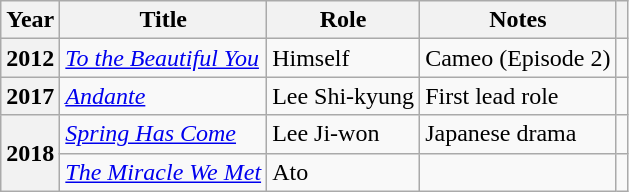<table class="wikitable plainrowheaders sortable">
<tr>
<th scope="col">Year</th>
<th scope="col">Title</th>
<th scope="col">Role</th>
<th scope="col">Notes</th>
<th scope="col" class="unsortable"></th>
</tr>
<tr>
<th scope="row">2012</th>
<td><em><a href='#'>To the Beautiful You</a></em></td>
<td>Himself</td>
<td>Cameo (Episode 2)</td>
<td style="text-align:center"></td>
</tr>
<tr>
<th scope="row">2017</th>
<td><em><a href='#'>Andante</a></em></td>
<td>Lee Shi-kyung</td>
<td>First lead role</td>
<td style="text-align:center"></td>
</tr>
<tr>
<th scope="row"  rowspan="2">2018</th>
<td><em><a href='#'>Spring Has Come</a></em></td>
<td>Lee Ji-won</td>
<td>Japanese drama</td>
<td style="text-align:center"></td>
</tr>
<tr>
<td><em><a href='#'>The Miracle We Met</a></em></td>
<td>Ato</td>
<td></td>
<td style="text-align:center"></td>
</tr>
</table>
